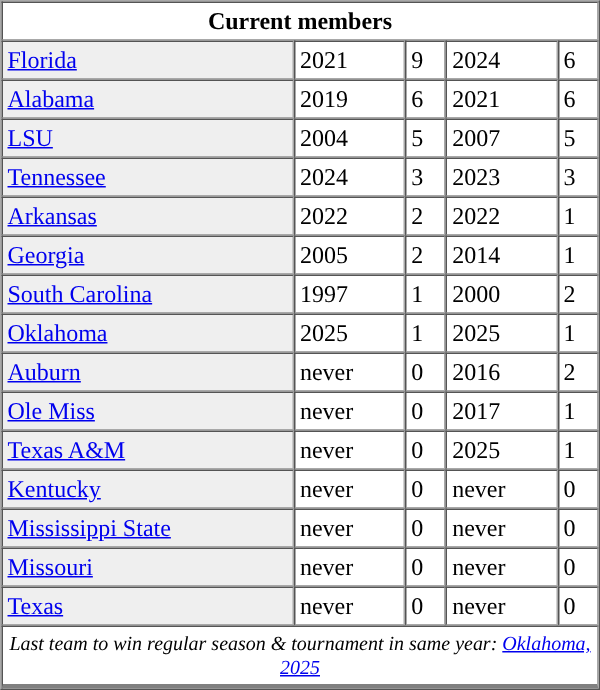<table class="sortable" border="1" cellpadding="3" cellspacing="0" align="right" width="400px">
<tr>
</tr>
<tr>
<td colspan=5 align="center"><strong>Current members</strong></td>
</tr>
<tr>
<td bgcolor="#efefef"><a href='#'>Florida</a></td>
<td>2021</td>
<td>9</td>
<td>2024</td>
<td>6</td>
</tr>
<tr>
<td bgcolor="#efefef"><a href='#'>Alabama</a></td>
<td>2019</td>
<td>6</td>
<td>2021</td>
<td>6</td>
</tr>
<tr>
<td bgcolor="#efefef"><a href='#'>LSU</a></td>
<td>2004</td>
<td>5</td>
<td>2007</td>
<td>5</td>
</tr>
<tr>
<td bgcolor="#efefef"><a href='#'>Tennessee</a></td>
<td>2024</td>
<td>3</td>
<td>2023</td>
<td>3</td>
</tr>
<tr>
<td bgcolor=#efefef><a href='#'>Arkansas</a></td>
<td>2022</td>
<td>2</td>
<td>2022</td>
<td>1</td>
</tr>
<tr>
<td bgcolor="#efefef"><a href='#'>Georgia</a></td>
<td>2005</td>
<td>2</td>
<td>2014</td>
<td>1</td>
</tr>
<tr>
<td bgcolor="#efefef"><a href='#'>South Carolina</a></td>
<td>1997</td>
<td>1</td>
<td>2000</td>
<td>2</td>
</tr>
<tr>
<td bgcolor="#efefef"><a href='#'>Oklahoma</a></td>
<td>2025</td>
<td>1</td>
<td>2025</td>
<td>1</td>
</tr>
<tr>
<td bgcolor="#efefef"><a href='#'>Auburn</a></td>
<td>never</td>
<td>0</td>
<td>2016</td>
<td>2</td>
</tr>
<tr>
<td bgcolor="#efefef"><a href='#'>Ole Miss</a></td>
<td>never</td>
<td>0</td>
<td>2017</td>
<td>1</td>
</tr>
<tr>
<td bgcolor="#efefef"><a href='#'>Texas A&M</a></td>
<td>never</td>
<td>0</td>
<td>2025</td>
<td>1</td>
</tr>
<tr>
<td bgcolor="#efefef"><a href='#'>Kentucky</a></td>
<td>never</td>
<td>0</td>
<td>never</td>
<td>0</td>
</tr>
<tr>
<td bgcolor="#efefef"><a href='#'>Mississippi State</a></td>
<td>never</td>
<td>0</td>
<td>never</td>
<td>0</td>
</tr>
<tr>
<td bgcolor="#efefef"><a href='#'>Missouri</a></td>
<td>never</td>
<td>0</td>
<td>never</td>
<td>0</td>
</tr>
<tr>
<td bgcolor="#efefef"><a href='#'>Texas</a></td>
<td>never</td>
<td>0</td>
<td>never</td>
<td>0</td>
</tr>
<tr>
<td align="center" colspan=5 style="border-bottom:3px solid gray; font-size:smaller"><em>Last team to win regular season & tournament in same year: <a href='#'>Oklahoma, 2025</a></em></td>
</tr>
</table>
